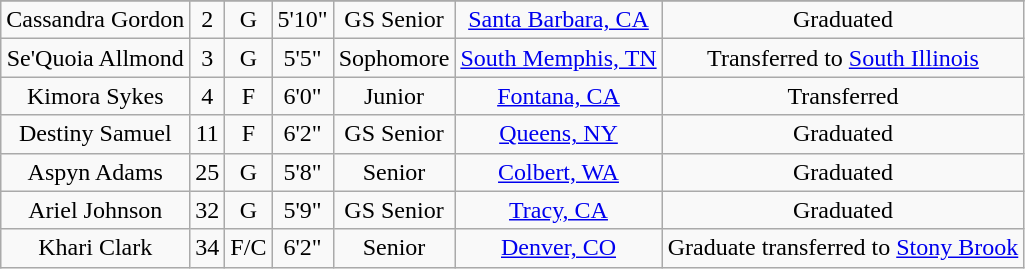<table class="wikitable sortable" style="text-align: center">
<tr align=center>
</tr>
<tr>
<td>Cassandra Gordon</td>
<td>2</td>
<td>G</td>
<td>5'10"</td>
<td>GS Senior</td>
<td><a href='#'>Santa Barbara, CA</a></td>
<td>Graduated</td>
</tr>
<tr>
<td>Se'Quoia Allmond</td>
<td>3</td>
<td>G</td>
<td>5'5"</td>
<td>Sophomore</td>
<td><a href='#'>South Memphis, TN</a></td>
<td>Transferred to <a href='#'>South Illinois</a></td>
</tr>
<tr>
<td>Kimora Sykes</td>
<td>4</td>
<td>F</td>
<td>6'0"</td>
<td> Junior</td>
<td><a href='#'>Fontana, CA</a></td>
<td>Transferred</td>
</tr>
<tr>
<td>Destiny Samuel</td>
<td>11</td>
<td>F</td>
<td>6'2"</td>
<td>GS Senior</td>
<td><a href='#'>Queens, NY</a></td>
<td>Graduated</td>
</tr>
<tr>
<td>Aspyn Adams</td>
<td>25</td>
<td>G</td>
<td>5'8"</td>
<td>Senior</td>
<td><a href='#'>Colbert, WA</a></td>
<td>Graduated</td>
</tr>
<tr>
<td>Ariel Johnson</td>
<td>32</td>
<td>G</td>
<td>5'9"</td>
<td>GS Senior</td>
<td><a href='#'>Tracy, CA</a></td>
<td>Graduated</td>
</tr>
<tr>
<td>Khari Clark</td>
<td>34</td>
<td>F/C</td>
<td>6'2"</td>
<td>Senior</td>
<td><a href='#'>Denver, CO</a></td>
<td>Graduate transferred to <a href='#'>Stony Brook</a></td>
</tr>
</table>
